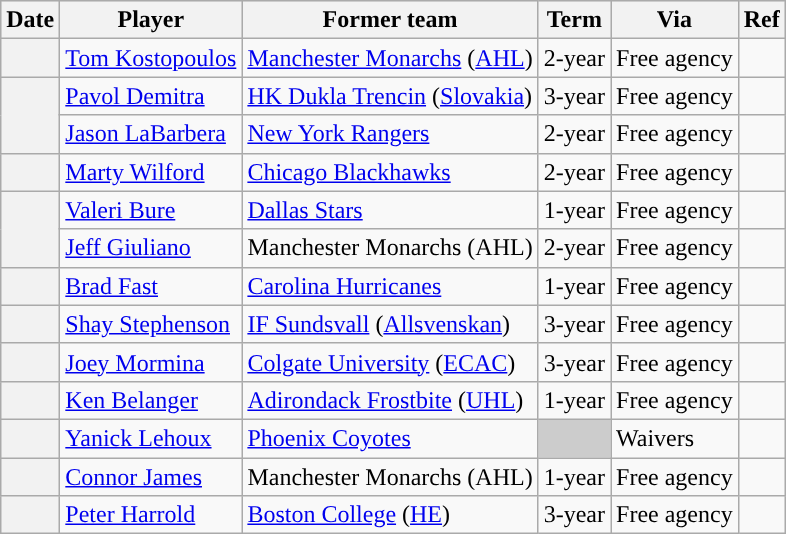<table class="wikitable plainrowheaders">
<tr style="background:#ddd; text-align:center;">
<th>Date</th>
<th>Player</th>
<th>Former team</th>
<th>Term</th>
<th>Via</th>
<th>Ref</th>
</tr>
<tr>
<th scope="row"></th>
<td><a href='#'>Tom Kostopoulos</a></td>
<td><a href='#'>Manchester Monarchs</a> (<a href='#'>AHL</a>)</td>
<td>2-year</td>
<td>Free agency</td>
<td></td>
</tr>
<tr>
<th scope="row" rowspan=2></th>
<td><a href='#'>Pavol Demitra</a></td>
<td><a href='#'>HK Dukla Trencin</a> (<a href='#'>Slovakia</a>)</td>
<td>3-year</td>
<td>Free agency</td>
<td></td>
</tr>
<tr>
<td><a href='#'>Jason LaBarbera</a></td>
<td><a href='#'>New York Rangers</a></td>
<td>2-year</td>
<td>Free agency</td>
<td></td>
</tr>
<tr>
<th scope="row"></th>
<td><a href='#'>Marty Wilford</a></td>
<td><a href='#'>Chicago Blackhawks</a></td>
<td>2-year</td>
<td>Free agency</td>
<td></td>
</tr>
<tr>
<th scope="row" rowspan=2></th>
<td><a href='#'>Valeri Bure</a></td>
<td><a href='#'>Dallas Stars</a></td>
<td>1-year</td>
<td>Free agency</td>
<td></td>
</tr>
<tr>
<td><a href='#'>Jeff Giuliano</a></td>
<td>Manchester Monarchs (AHL)</td>
<td>2-year</td>
<td>Free agency</td>
<td></td>
</tr>
<tr>
<th scope="row"></th>
<td><a href='#'>Brad Fast</a></td>
<td><a href='#'>Carolina Hurricanes</a></td>
<td>1-year</td>
<td>Free agency</td>
<td></td>
</tr>
<tr>
<th scope="row"></th>
<td><a href='#'>Shay Stephenson</a></td>
<td><a href='#'>IF Sundsvall</a> (<a href='#'>Allsvenskan</a>)</td>
<td>3-year</td>
<td>Free agency</td>
<td></td>
</tr>
<tr>
<th scope="row"></th>
<td><a href='#'>Joey Mormina</a></td>
<td><a href='#'>Colgate University</a> (<a href='#'>ECAC</a>)</td>
<td>3-year</td>
<td>Free agency</td>
<td></td>
</tr>
<tr>
<th scope="row"></th>
<td><a href='#'>Ken Belanger</a></td>
<td><a href='#'>Adirondack Frostbite</a> (<a href='#'>UHL</a>)</td>
<td>1-year</td>
<td>Free agency</td>
<td></td>
</tr>
<tr>
<th scope="row"></th>
<td><a href='#'>Yanick Lehoux</a></td>
<td><a href='#'>Phoenix Coyotes</a></td>
<td style="background:#ccc"></td>
<td>Waivers</td>
<td></td>
</tr>
<tr>
<th scope="row"></th>
<td><a href='#'>Connor James</a></td>
<td>Manchester Monarchs (AHL)</td>
<td>1-year</td>
<td>Free agency</td>
<td></td>
</tr>
<tr>
<th scope="row"></th>
<td><a href='#'>Peter Harrold</a></td>
<td><a href='#'>Boston College</a> (<a href='#'>HE</a>)</td>
<td>3-year</td>
<td>Free agency</td>
<td></td>
</tr>
</table>
